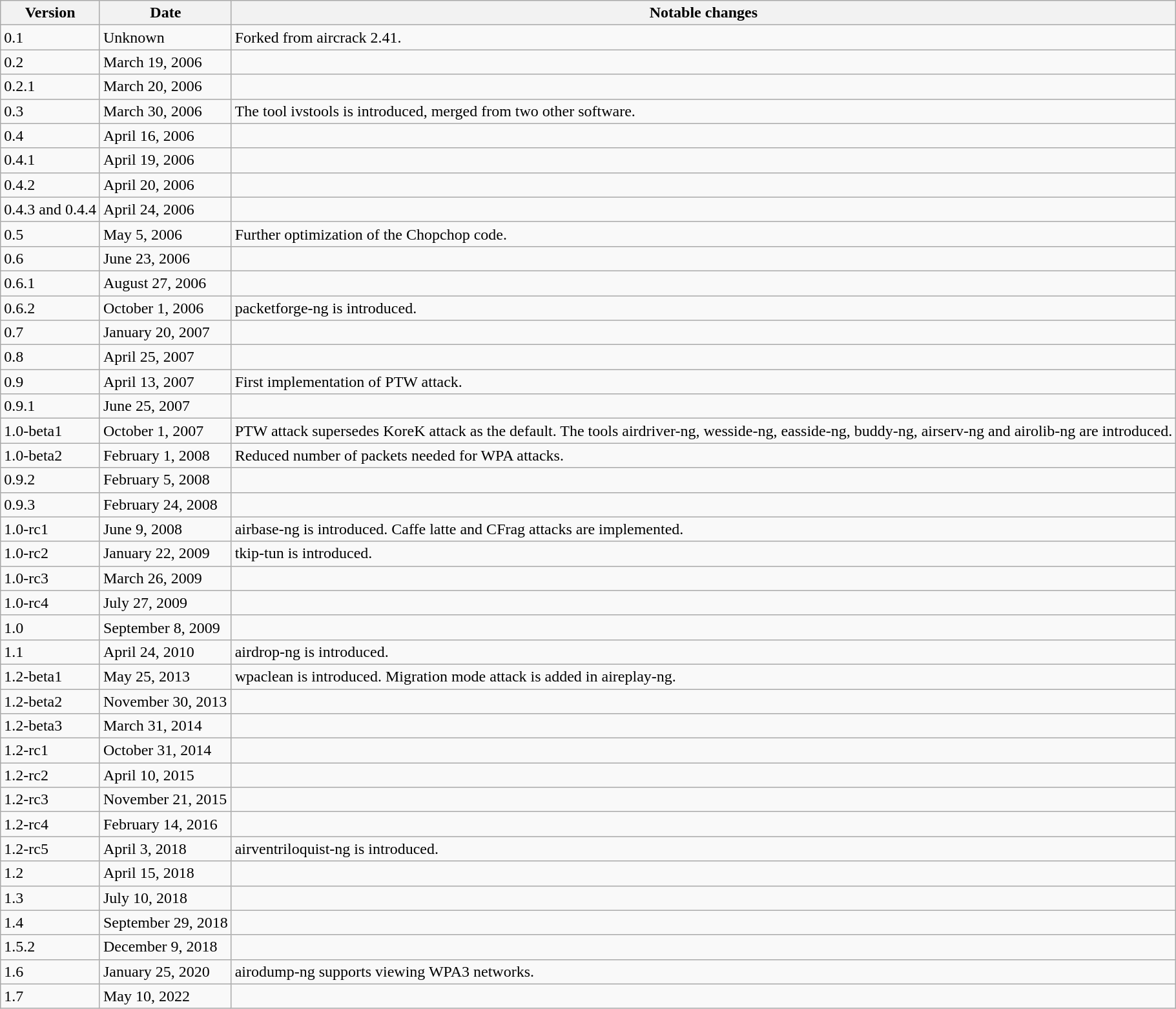<table class="wikitable sortable mw-collapsible">
<tr>
<th>Version</th>
<th>Date</th>
<th>Notable changes</th>
</tr>
<tr>
<td>0.1</td>
<td>Unknown</td>
<td>Forked from aircrack 2.41.</td>
</tr>
<tr>
<td>0.2</td>
<td>March 19, 2006</td>
<td></td>
</tr>
<tr>
<td>0.2.1</td>
<td>March 20, 2006</td>
<td></td>
</tr>
<tr>
<td>0.3</td>
<td>March 30, 2006</td>
<td>The tool ivstools is introduced, merged from two other software.</td>
</tr>
<tr>
<td>0.4</td>
<td>April 16, 2006</td>
<td></td>
</tr>
<tr>
<td>0.4.1</td>
<td>April 19, 2006</td>
<td></td>
</tr>
<tr>
<td>0.4.2</td>
<td>April 20, 2006</td>
<td></td>
</tr>
<tr>
<td>0.4.3 and 0.4.4</td>
<td>April 24, 2006</td>
<td></td>
</tr>
<tr>
<td>0.5</td>
<td>May 5, 2006</td>
<td>Further optimization of the Chopchop code.</td>
</tr>
<tr>
<td>0.6</td>
<td>June 23, 2006</td>
<td></td>
</tr>
<tr>
<td>0.6.1</td>
<td>August 27, 2006</td>
<td></td>
</tr>
<tr>
<td>0.6.2</td>
<td>October 1, 2006</td>
<td>packetforge-ng is introduced.</td>
</tr>
<tr>
<td>0.7</td>
<td>January 20, 2007</td>
<td></td>
</tr>
<tr>
<td>0.8</td>
<td>April 25, 2007</td>
<td></td>
</tr>
<tr>
<td>0.9</td>
<td>April 13, 2007</td>
<td>First implementation of PTW attack.</td>
</tr>
<tr>
<td>0.9.1</td>
<td>June 25, 2007</td>
<td></td>
</tr>
<tr>
<td>1.0-beta1</td>
<td>October 1, 2007</td>
<td>PTW attack supersedes KoreK attack as the default. The tools airdriver-ng, wesside-ng, easside-ng, buddy-ng, airserv-ng and airolib-ng are introduced.</td>
</tr>
<tr>
<td>1.0-beta2</td>
<td>February 1, 2008</td>
<td>Reduced number of packets needed for WPA attacks.</td>
</tr>
<tr>
<td>0.9.2</td>
<td>February 5, 2008</td>
<td></td>
</tr>
<tr>
<td>0.9.3</td>
<td>February 24, 2008</td>
<td></td>
</tr>
<tr>
<td>1.0-rc1</td>
<td>June 9, 2008</td>
<td>airbase-ng is introduced. Caffe latte and CFrag attacks are implemented.</td>
</tr>
<tr>
<td>1.0-rc2</td>
<td>January 22, 2009</td>
<td>tkip-tun is introduced.</td>
</tr>
<tr>
<td>1.0-rc3</td>
<td>March 26, 2009</td>
<td></td>
</tr>
<tr>
<td>1.0-rc4</td>
<td>July 27, 2009</td>
<td></td>
</tr>
<tr>
<td>1.0</td>
<td>September 8, 2009</td>
<td></td>
</tr>
<tr>
<td>1.1</td>
<td>April 24, 2010</td>
<td>airdrop-ng is introduced.</td>
</tr>
<tr>
<td>1.2-beta1</td>
<td>May 25, 2013</td>
<td>wpaclean is introduced. Migration mode attack is added in aireplay-ng.</td>
</tr>
<tr>
<td>1.2-beta2</td>
<td>November 30, 2013</td>
<td></td>
</tr>
<tr>
<td>1.2-beta3</td>
<td>March 31, 2014</td>
<td></td>
</tr>
<tr>
<td>1.2-rc1</td>
<td>October 31, 2014</td>
<td></td>
</tr>
<tr>
<td>1.2-rc2</td>
<td>April 10, 2015</td>
<td></td>
</tr>
<tr>
<td>1.2-rc3</td>
<td>November 21, 2015</td>
<td></td>
</tr>
<tr>
<td>1.2-rc4</td>
<td>February 14, 2016</td>
<td></td>
</tr>
<tr>
<td>1.2-rc5</td>
<td>April 3, 2018</td>
<td>airventriloquist-ng is introduced.</td>
</tr>
<tr>
<td>1.2</td>
<td>April 15, 2018</td>
<td></td>
</tr>
<tr>
<td>1.3</td>
<td>July 10, 2018</td>
<td></td>
</tr>
<tr>
<td>1.4</td>
<td>September 29, 2018</td>
<td></td>
</tr>
<tr>
<td>1.5.2</td>
<td>December 9, 2018</td>
<td></td>
</tr>
<tr>
<td>1.6</td>
<td>January 25, 2020</td>
<td>airodump-ng supports viewing WPA3 networks.</td>
</tr>
<tr>
<td>1.7</td>
<td>May 10, 2022</td>
<td></td>
</tr>
</table>
